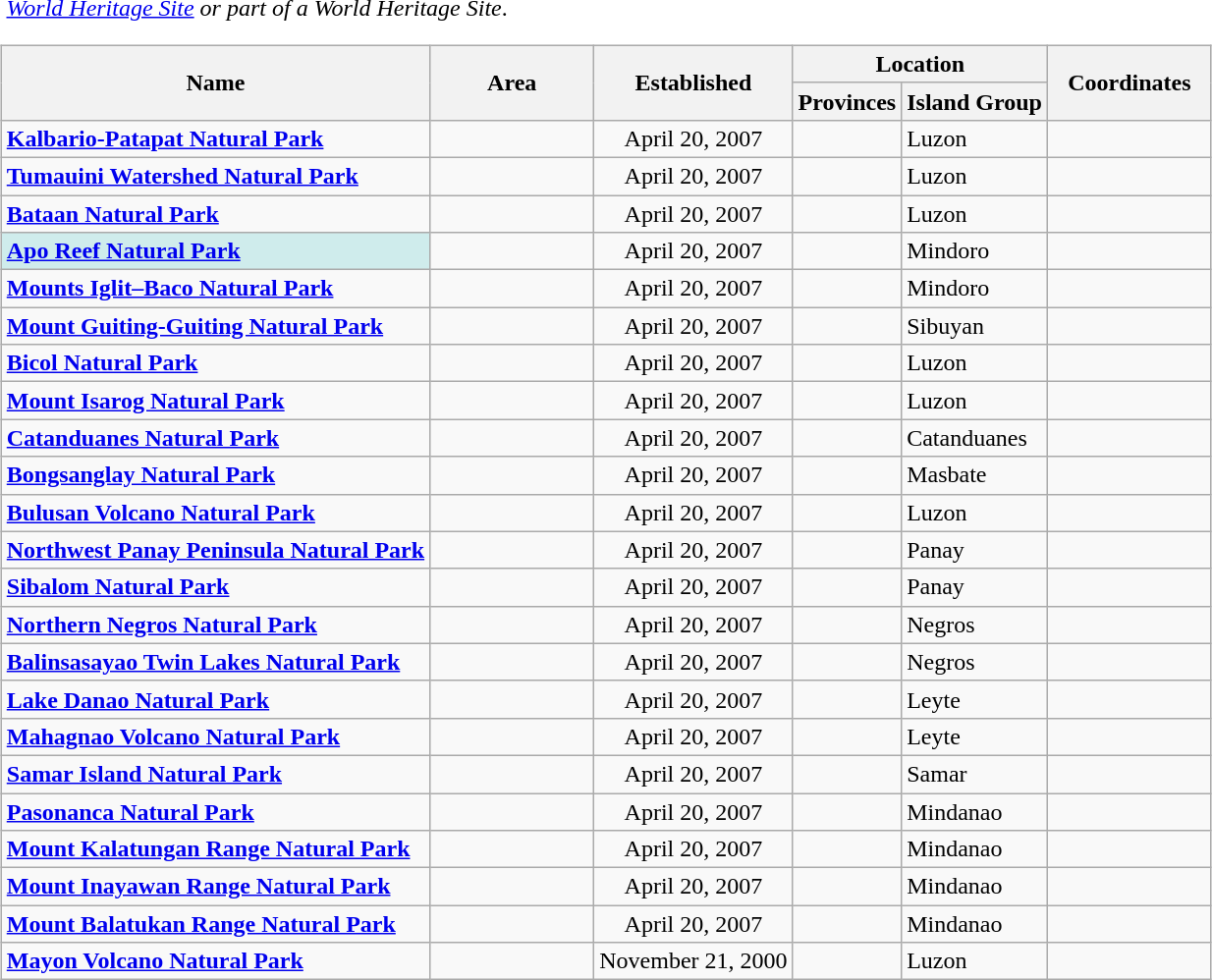<table>
<tr>
<td> <em><a href='#'>World Heritage Site</a> or part of a World Heritage Site</em>.<br>
<table class="wikitable sortable toptextcells">
<tr style="vertical-align:middle;">
<th rowspan="2" scope="col">Name</th>
<th rowspan="2" scope="col" style="width:6.5em;">Area</th>
<th rowspan="2" scope="col">Established</th>
<th colspan="2" scope="col" style="width:8em;">Location</th>
<th rowspan="2" scope="col" style="width:6.5em;">Coordinates</th>
</tr>
<tr>
<th>Provinces</th>
<th>Island Group</th>
</tr>
<tr>
<th scope="row" style="text-align:left;background-color:initial;"><a href='#'>Kalbario-Patapat Natural Park</a></th>
<td style="text-align:right;"></td>
<td style="text-align:center;">April 20, 2007</td>
<td></td>
<td>Luzon</td>
<td style="text-align:center;font-size:90%;" data-sort-value="18.5"></td>
</tr>
<tr>
<th scope="row" style="text-align:left;background-color:initial;"><a href='#'>Tumauini Watershed Natural Park</a></th>
<td style="text-align:right;"></td>
<td style="text-align:center;">April 20, 2007</td>
<td></td>
<td>Luzon</td>
<td style="text-align:center;font-size:90%;" data-sort-value="17.3"></td>
</tr>
<tr>
<th scope="row" style="text-align:left;background-color:initial;"><a href='#'>Bataan Natural Park</a></th>
<td style="text-align:right;"></td>
<td style="text-align:center;">April 20, 2007</td>
<td></td>
<td>Luzon</td>
<td style="text-align:center;font-size:90%;" data-sort-value="14.55"></td>
</tr>
<tr>
<th scope="row" style="text-align:left;background-color:#CFECEC;"><a href='#'>Apo Reef Natural Park</a></th>
<td style="text-align:right;"></td>
<td style="text-align:center;">April 20, 2007</td>
<td></td>
<td>Mindoro</td>
<td style="text-align:center;font-size:90%;" data-sort-value="12.7"></td>
</tr>
<tr>
<th scope="row" style="text-align:left;background-color:initial;"><a href='#'>Mounts Iglit–Baco Natural Park</a></th>
<td style="text-align:right;"></td>
<td style="text-align:center;">April 20, 2007</td>
<td></td>
<td>Mindoro</td>
<td style="text-align:center;font-size:90%;" data-sort-value="12.6"></td>
</tr>
<tr>
<th scope="row" style="text-align:left;background-color:initial;"><a href='#'>Mount Guiting-Guiting Natural Park</a></th>
<td style="text-align:right;"></td>
<td style="text-align:center;">April 20, 2007</td>
<td></td>
<td>Sibuyan</td>
<td style="text-align:center;font-size:90%;" data-sort-value="12.4"></td>
</tr>
<tr>
<th scope="row" style="text-align:left;background-color:initial;"><a href='#'>Bicol Natural Park</a></th>
<td style="text-align:right;"></td>
<td style="text-align:center;">April 20, 2007</td>
<td></td>
<td>Luzon</td>
<td style="text-align:center;font-size:90%;" data-sort-value="13.99"></td>
</tr>
<tr>
<th scope="row" style="text-align:left;background-color:initial;"><a href='#'>Mount  Isarog Natural Park</a></th>
<td style="text-align:right;"></td>
<td style="text-align:center;">April 20, 2007</td>
<td></td>
<td>Luzon</td>
<td style="text-align:center;font-size:90%;" data-sort-value="13.6"></td>
</tr>
<tr>
<th scope="row" style="text-align:left;background-color:initial;"><a href='#'>Catanduanes Natural Park</a></th>
<td style="text-align:right;"></td>
<td style="text-align:center;">April 20, 2007</td>
<td></td>
<td>Catanduanes</td>
<td style="text-align:center;font-size:90%;" data-sort-value="13.8"></td>
</tr>
<tr>
<th scope="row" style="text-align:left;background-color:initial;"><a href='#'>Bongsanglay Natural Park</a></th>
<td style="text-align:right;"></td>
<td style="text-align:center;">April 20, 2007</td>
<td></td>
<td>Masbate</td>
<td style="text-align:center;font-size:90%;" data-sort-value="12.4"></td>
</tr>
<tr>
<th scope="row" style="text-align:left;background-color:initial;"><a href='#'>Bulusan Volcano Natural Park</a></th>
<td style="text-align:right;"></td>
<td style="text-align:center;">April 20, 2007</td>
<td></td>
<td>Luzon</td>
<td style="text-align:center;font-size:90%;" data-sort-value="12.8"></td>
</tr>
<tr>
<th scope="row" style="text-align:left;background-color:initial;"><a href='#'>Northwest Panay Peninsula Natural Park</a></th>
<td style="text-align:right;"></td>
<td style="text-align:center;">April 20, 2007</td>
<td></td>
<td>Panay</td>
<td style="text-align:center;font-size:90%;" data-sort-value="11.8"></td>
</tr>
<tr>
<th scope="row" style="text-align:left;background-color:initial;"><a href='#'>Sibalom Natural Park</a></th>
<td style="text-align:right;"></td>
<td style="text-align:center;">April 20, 2007</td>
<td></td>
<td>Panay</td>
<td style="text-align:center;font-size:90%;" data-sort-value="18.5"></td>
</tr>
<tr>
<th scope="row" style="text-align:left;background-color:initial;"><a href='#'>Northern Negros Natural Park</a></th>
<td style="text-align:right;"></td>
<td style="text-align:center;">April 20, 2007</td>
<td></td>
<td>Negros</td>
<td style="text-align:center;font-size:90%;" data-sort-value="10.6"></td>
</tr>
<tr>
<th scope="row" style="text-align:left;background-color:initial;"><a href='#'>Balinsasayao Twin Lakes Natural Park</a></th>
<td style="text-align:right;"></td>
<td style="text-align:center;">April 20, 2007</td>
<td></td>
<td>Negros</td>
<td style="text-align:center;font-size:90%;" data-sort-value="9.4"></td>
</tr>
<tr>
<th scope="row" style="text-align:left;background-color:initial;"><a href='#'>Lake Danao Natural Park</a></th>
<td style="text-align:right;"></td>
<td style="text-align:center;">April 20, 2007</td>
<td></td>
<td>Leyte</td>
<td style="text-align:center;font-size:90%;" data-sort-value="11.1"></td>
</tr>
<tr>
<th scope="row" style="text-align:left;background-color:initial;"><a href='#'>Mahagnao Volcano Natural Park</a></th>
<td style="text-align:right;"></td>
<td style="text-align:center;">April 20, 2007</td>
<td></td>
<td>Leyte</td>
<td style="text-align:center;font-size:90%;" data-sort-value="10.8"></td>
</tr>
<tr>
<th scope="row" style="text-align:left;background-color:initial;"><a href='#'>Samar Island Natural Park</a></th>
<td style="text-align:right;"></td>
<td style="text-align:center;">April 20, 2007</td>
<td></td>
<td>Samar</td>
<td style="text-align:center;font-size:90%;" data-sort-value="12.1"></td>
</tr>
<tr>
<th scope="row" style="text-align:left;background-color:initial;"><a href='#'>Pasonanca Natural Park</a></th>
<td style="text-align:right;"></td>
<td style="text-align:center;">April 20, 2007</td>
<td></td>
<td>Mindanao</td>
<td style="text-align:center;font-size:90%;" data-sort-value="7.1"></td>
</tr>
<tr>
<th scope="row" style="text-align:left;background-color:initial;"><a href='#'>Mount Kalatungan Range Natural Park</a></th>
<td style="text-align:right;"></td>
<td style="text-align:center;">April 20, 2007</td>
<td></td>
<td>Mindanao</td>
<td style="text-align:center;font-size:90%;" data-sort-value="7.9"></td>
</tr>
<tr>
<th scope="row" style="text-align:left;background-color:initial;"><a href='#'>Mount Inayawan Range Natural Park</a></th>
<td style="text-align:right;"></td>
<td style="text-align:center;">April 20, 2007</td>
<td></td>
<td>Mindanao</td>
<td style="text-align:center;font-size:90%;" data-sort-value="7.8"></td>
</tr>
<tr>
<th scope="row" style="text-align:left;background-color:initial;"><a href='#'>Mount Balatukan Range Natural Park</a></th>
<td style="text-align:right;"></td>
<td style="text-align:center;">April 20, 2007</td>
<td></td>
<td>Mindanao</td>
<td style="text-align:center;font-size:90%;" data-sort-value="8.8"></td>
</tr>
<tr>
<th scope="row" style="text-align:left;background-color:initial;"><a href='#'>Mayon Volcano Natural Park</a></th>
<td style="text-align:right;"></td>
<td style="text-align:center;">November 21, 2000</td>
<td></td>
<td>Luzon</td>
<td style="text-align:center;font-size:90%;" data-sort-value="<>"><br></td>
</tr>
</table>




</td>
</tr>
</table>
